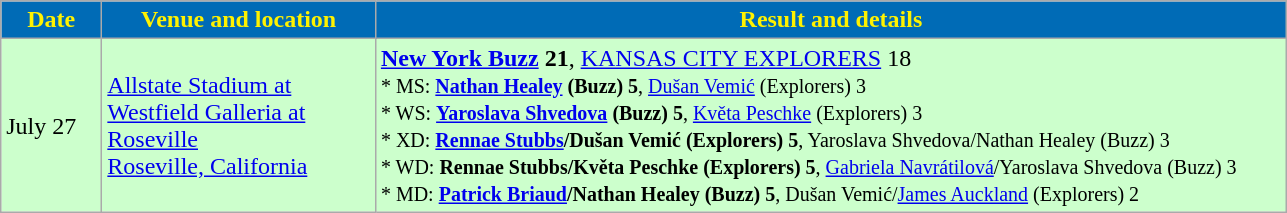<table class="wikitable" style="text-align:left">
<tr>
<th style="background:#006bb6; color:#fff200" width="60px">Date</th>
<th style="background:#006bb6; color:#fff200" width="175px">Venue and location</th>
<th style="background:#006bb6; color:#fff200" width="600px">Result and details</th>
</tr>
<tr bgcolor="CCFFCC">
<td>July 27</td>
<td><a href='#'>Allstate Stadium at Westfield Galleria at Roseville</a><br><a href='#'>Roseville, California</a></td>
<td><strong><a href='#'>New York Buzz</a> 21</strong>, <a href='#'>KANSAS CITY EXPLORERS</a> 18<br><small>* MS: <strong><a href='#'>Nathan Healey</a> (Buzz) 5</strong>, <a href='#'>Dušan Vemić</a> (Explorers) 3<br>* WS: <strong><a href='#'>Yaroslava Shvedova</a> (Buzz) 5</strong>, <a href='#'>Květa Peschke</a> (Explorers) 3<br>* XD: <strong><a href='#'>Rennae Stubbs</a>/Dušan Vemić (Explorers) 5</strong>, Yaroslava Shvedova/Nathan Healey (Buzz) 3<br>* WD: <strong>Rennae Stubbs/Květa Peschke (Explorers) 5</strong>, <a href='#'>Gabriela Navrátilová</a>/Yaroslava Shvedova (Buzz) 3<br>* MD: <strong><a href='#'>Patrick Briaud</a>/Nathan Healey (Buzz) 5</strong>, Dušan Vemić/<a href='#'>James Auckland</a> (Explorers) 2</small></td>
</tr>
</table>
